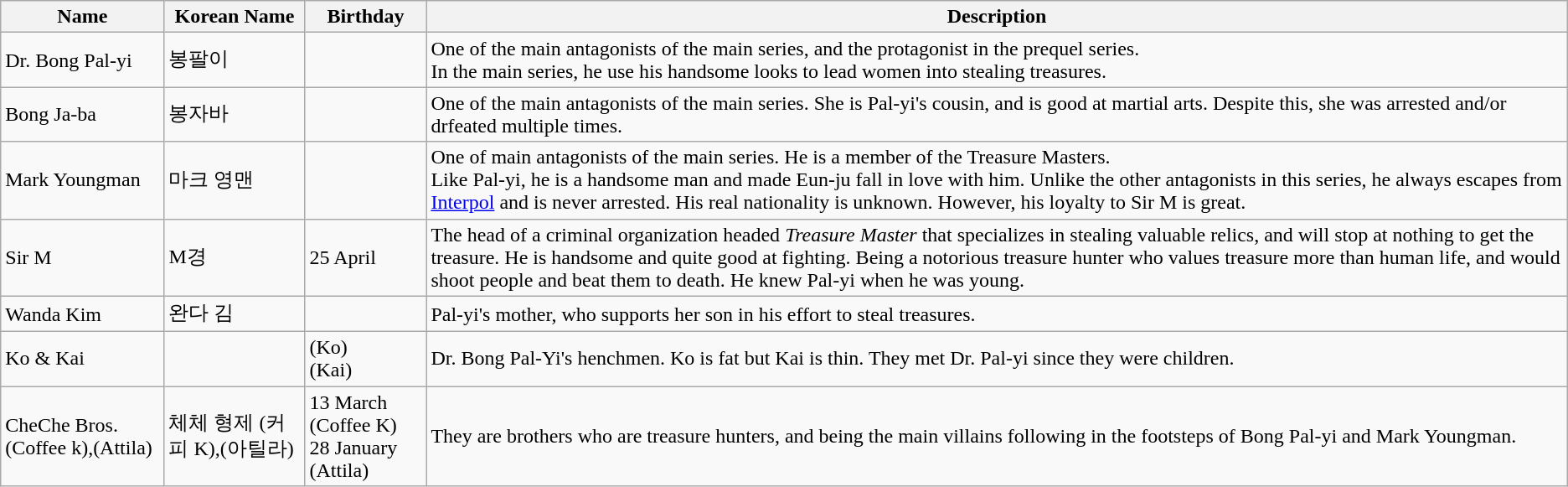<table class="wikitable">
<tr>
<th>Name</th>
<th>Korean Name</th>
<th>Birthday</th>
<th>Description</th>
</tr>
<tr>
<td>Dr. Bong Pal-yi</td>
<td>봉팔이</td>
<td></td>
<td>One of the main antagonists of the main series, and the protagonist in the prequel series.<br>In the main series, he use his handsome looks to lead women into stealing treasures.</td>
</tr>
<tr>
<td>Bong Ja-ba</td>
<td>봉자바</td>
<td></td>
<td>One of the main antagonists of the main series. She is Pal-yi's cousin, and is good at martial arts. Despite this, she was arrested and/or drfeated multiple times.</td>
</tr>
<tr>
<td>Mark Youngman</td>
<td>마크 영맨</td>
<td></td>
<td>One of main antagonists of the main series. He is a member of the Treasure Masters.<br>Like Pal-yi, he is a handsome man and made Eun-ju fall in love with him. Unlike the other antagonists in this series, he always escapes from <a href='#'>Interpol</a> and is never arrested. His real nationality is unknown. However, his loyalty to Sir M is great.</td>
</tr>
<tr>
<td>Sir M</td>
<td>M경</td>
<td>25 April</td>
<td>The head of a criminal organization headed <em>Treasure Master</em> that specializes in stealing valuable relics, and will stop at nothing to get the treasure.  He is handsome and quite good at fighting. Being a notorious treasure hunter who values treasure more than human life, and would shoot people and beat them to death. He knew Pal-yi when he was young.</td>
</tr>
<tr>
<td>Wanda Kim</td>
<td>완다 김</td>
<td></td>
<td>Pal-yi's mother, who supports her son in his effort to steal treasures.</td>
</tr>
<tr>
<td>Ko & Kai</td>
<td></td>
<td> (Ko)<br> (Kai)</td>
<td>Dr. Bong Pal-Yi's henchmen. Ko is fat but Kai is thin. They met Dr. Pal-yi since they were children.</td>
</tr>
<tr>
<td>CheChe Bros. (Coffee k),(Attila)</td>
<td>체체 형제 (커피 K),(아틸라)</td>
<td>13 March (Coffee K)<br>28 January (Attila)</td>
<td>They are brothers who are treasure hunters, and being the main villains following in the footsteps of Bong Pal-yi and Mark Youngman.</td>
</tr>
</table>
